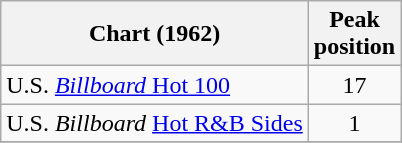<table class="wikitable sortable">
<tr>
<th>Chart (1962)</th>
<th>Peak<br>position</th>
</tr>
<tr>
<td>U.S. <a href='#'><em>Billboard</em> Hot 100</a></td>
<td align="center">17</td>
</tr>
<tr>
<td>U.S. <em>Billboard</em> <a href='#'>Hot R&B Sides</a></td>
<td align="center">1</td>
</tr>
<tr>
</tr>
</table>
